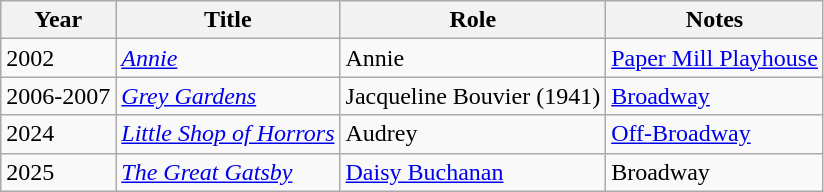<table class="wikitable sortable">
<tr>
<th>Year</th>
<th>Title</th>
<th>Role</th>
<th class="unsortable">Notes</th>
</tr>
<tr>
<td>2002</td>
<td><a href='#'><em>Annie</em></a></td>
<td>Annie</td>
<td><a href='#'>Paper Mill Playhouse</a></td>
</tr>
<tr>
<td>2006-2007</td>
<td><em><a href='#'>Grey Gardens</a></em></td>
<td>Jacqueline Bouvier (1941)</td>
<td><a href='#'>Broadway</a></td>
</tr>
<tr>
<td>2024</td>
<td><a href='#'><em>Little Shop of Horrors</em></a></td>
<td>Audrey</td>
<td><a href='#'>Off-Broadway</a></td>
</tr>
<tr>
<td>2025</td>
<td><a href='#'><em>The Great Gatsby</em></a></td>
<td><a href='#'>Daisy Buchanan</a></td>
<td>Broadway</td>
</tr>
</table>
